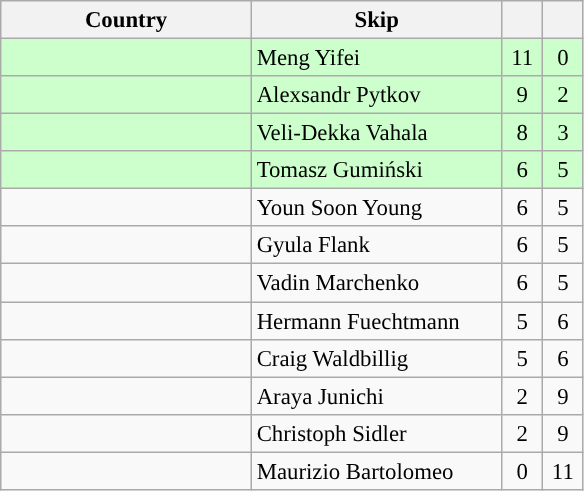<table class=wikitable style="font-size:95%;text-align: center">
<tr>
<th width=160>Country</th>
<th width=160>Skip</th>
<th width=20></th>
<th width=20></th>
</tr>
<tr style="background:#ccffcc;">
<td style="text-align:left;"></td>
<td style="text-align:left;">Meng Yifei</td>
<td>11</td>
<td>0</td>
</tr>
<tr style="background:#ccffcc">
<td style="text-align:left;"></td>
<td style="text-align:left;">Alexsandr Pytkov</td>
<td>9</td>
<td>2</td>
</tr>
<tr style="background:#ccffcc;">
<td style="text-align:left;"></td>
<td style="text-align:left;">Veli-Dekka Vahala</td>
<td>8</td>
<td>3</td>
</tr>
<tr style="background:#ccffcc">
<td style="text-align:left;"></td>
<td style="text-align:left;">Tomasz Gumiński</td>
<td>6</td>
<td>5</td>
</tr>
<tr>
<td style="text-align:left;"></td>
<td style="text-align:left;">Youn Soon Young</td>
<td>6</td>
<td>5</td>
</tr>
<tr>
<td style="text-align:left;"></td>
<td style="text-align:left;">Gyula Flank</td>
<td>6</td>
<td>5</td>
</tr>
<tr>
<td style="text-align:left;"></td>
<td style="text-align:left;">Vadin Marchenko</td>
<td>6</td>
<td>5</td>
</tr>
<tr>
<td style="text-align:left;"></td>
<td style="text-align:left;">Hermann Fuechtmann</td>
<td>5</td>
<td>6</td>
</tr>
<tr>
<td style="text-align:left;"></td>
<td style="text-align:left;">Craig Waldbillig</td>
<td>5</td>
<td>6</td>
</tr>
<tr>
<td style="text-align:left;"></td>
<td style="text-align:left;">Araya Junichi</td>
<td>2</td>
<td>9</td>
</tr>
<tr>
<td style="text-align:left;"></td>
<td style="text-align:left;">Christoph Sidler</td>
<td>2</td>
<td>9</td>
</tr>
<tr>
<td style="text-align:left;"></td>
<td style="text-align:left;">Maurizio Bartolomeo</td>
<td>0</td>
<td>11</td>
</tr>
</table>
